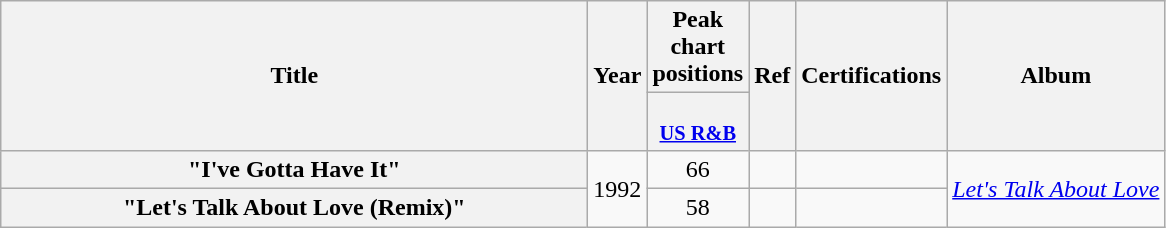<table class="wikitable plainrowheaders" style="text-align:center;">
<tr>
<th scope="col" rowspan="2" style="width:24em;">Title</th>
<th scope="col" rowspan="2">Year</th>
<th scope="col">Peak chart positions</th>
<th scope="col" rowspan="2">Ref</th>
<th scope="col" rowspan="2">Certifications</th>
<th scope="col" rowspan="2">Album</th>
</tr>
<tr>
<th scope="col" style="width:3em;font-size:85%;"><a href='#'><br>US R&B</a><br></th>
</tr>
<tr>
<th scope="row">"I've Gotta Have It"</th>
<td rowspan="2">1992</td>
<td>66</td>
<td></td>
<td></td>
<td rowspan="2"><em><a href='#'>Let's Talk About Love</a></em></td>
</tr>
<tr>
<th scope="row">"Let's Talk About Love (Remix)"</th>
<td>58</td>
<td></td>
<td></td>
</tr>
</table>
